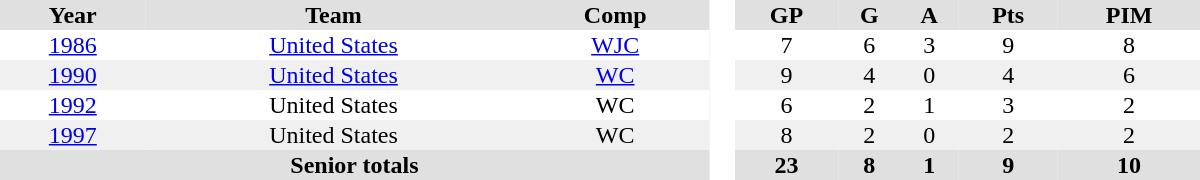<table border="0" cellpadding="1" cellspacing="0" style="text-align:center; width:50em">
<tr style="background:#e0e0e0;">
<th>Year</th>
<th>Team</th>
<th>Comp</th>
<th rowspan="99" style="background:#fff;"> </th>
<th>GP</th>
<th>G</th>
<th>A</th>
<th>Pts</th>
<th>PIM</th>
</tr>
<tr>
<td><a href='#'>1986</a></td>
<td><a href='#'>United States</a></td>
<td><a href='#'>WJC</a></td>
<td>7</td>
<td>6</td>
<td>3</td>
<td>9</td>
<td>8</td>
</tr>
<tr bgcolor="#f0f0f0">
<td><a href='#'>1990</a></td>
<td><a href='#'>United States</a></td>
<td><a href='#'>WC</a></td>
<td>9</td>
<td>4</td>
<td>0</td>
<td>4</td>
<td>6</td>
</tr>
<tr>
<td><a href='#'>1992</a></td>
<td>United States</td>
<td>WC</td>
<td>6</td>
<td>2</td>
<td>1</td>
<td>3</td>
<td>2</td>
</tr>
<tr bgcolor="#f0f0f0">
<td><a href='#'>1997</a></td>
<td>United States</td>
<td>WC</td>
<td>8</td>
<td>2</td>
<td>0</td>
<td>2</td>
<td>2</td>
</tr>
<tr style="background:#e0e0e0;">
<th colspan=3>Senior totals</th>
<th>23</th>
<th>8</th>
<th>1</th>
<th>9</th>
<th>10</th>
</tr>
</table>
